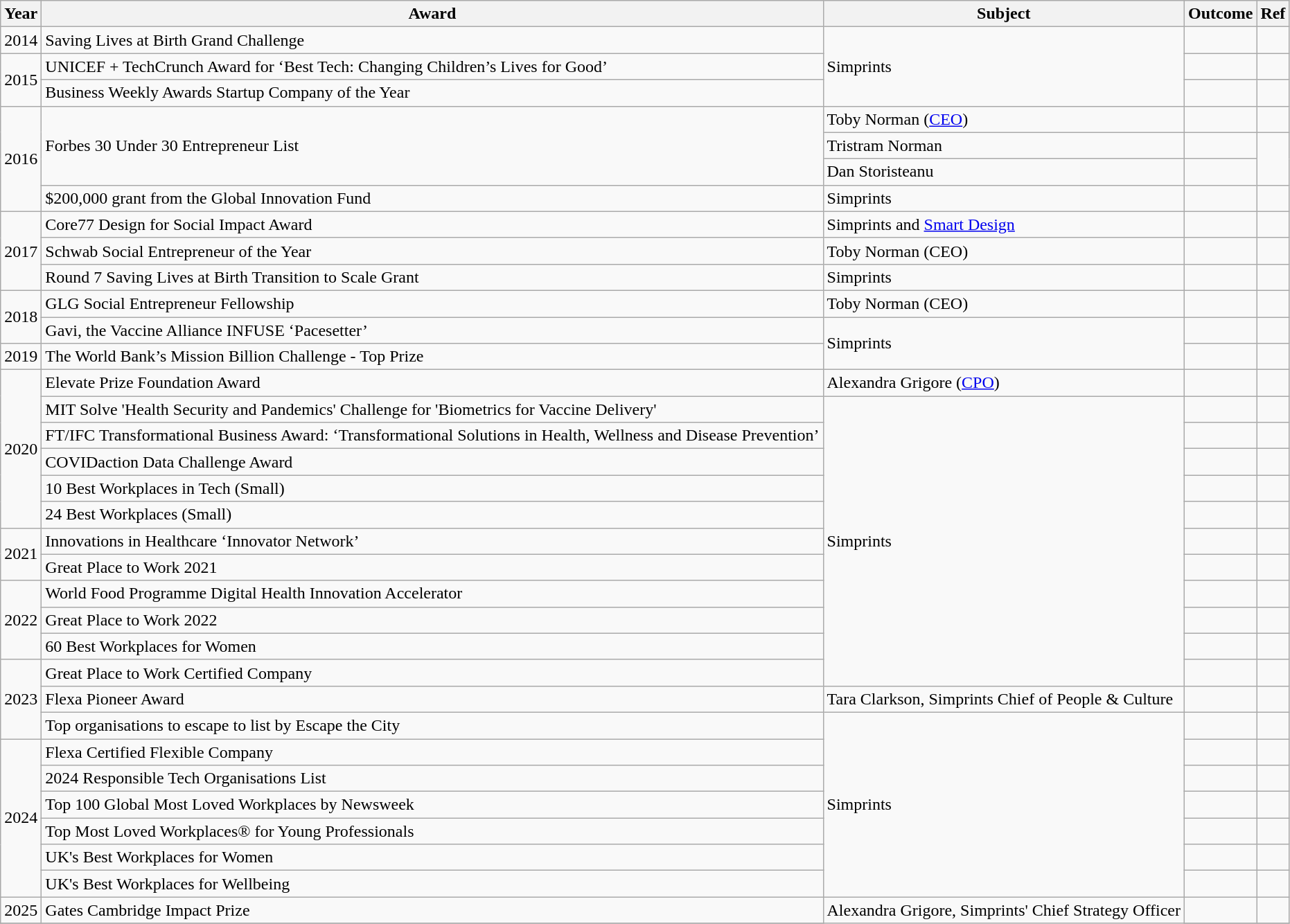<table class="wikitable">
<tr>
<th>Year</th>
<th>Award</th>
<th>Subject</th>
<th>Outcome</th>
<th>Ref</th>
</tr>
<tr>
<td>2014</td>
<td>Saving Lives at Birth Grand Challenge</td>
<td rowspan="3">Simprints</td>
<td></td>
<td></td>
</tr>
<tr>
<td rowspan="2">2015</td>
<td>UNICEF + TechCrunch Award for ‘Best Tech: Changing Children’s Lives for Good’</td>
<td></td>
<td></td>
</tr>
<tr>
<td>Business Weekly Awards Startup Company of the Year</td>
<td></td>
<td></td>
</tr>
<tr>
<td rowspan="4">2016</td>
<td rowspan="3">Forbes 30 Under 30 Entrepreneur List</td>
<td>Toby Norman (<a href='#'>CEO</a>)</td>
<td></td>
<td></td>
</tr>
<tr>
<td>Tristram Norman</td>
<td></td>
<td rowspan="2"></td>
</tr>
<tr>
<td>Dan Storisteanu</td>
<td></td>
</tr>
<tr>
<td>$200,000 grant from the Global Innovation Fund</td>
<td>Simprints</td>
<td></td>
<td></td>
</tr>
<tr>
<td rowspan="3">2017</td>
<td>Core77 Design for Social Impact Award</td>
<td>Simprints and <a href='#'>Smart Design</a></td>
<td></td>
<td></td>
</tr>
<tr>
<td>Schwab Social Entrepreneur of the Year</td>
<td>Toby Norman (CEO)</td>
<td></td>
<td></td>
</tr>
<tr>
<td>Round 7 Saving Lives at Birth Transition to Scale Grant</td>
<td>Simprints</td>
<td></td>
<td></td>
</tr>
<tr>
<td rowspan="2">2018</td>
<td>GLG Social Entrepreneur Fellowship</td>
<td>Toby Norman (CEO)</td>
<td></td>
<td></td>
</tr>
<tr>
<td>Gavi, the Vaccine Alliance INFUSE ‘Pacesetter’</td>
<td rowspan="2">Simprints</td>
<td></td>
<td></td>
</tr>
<tr>
<td>2019</td>
<td>The World Bank’s Mission Billion Challenge - Top Prize</td>
<td></td>
<td></td>
</tr>
<tr>
<td rowspan="6">2020</td>
<td>Elevate Prize Foundation Award</td>
<td>Alexandra Grigore (<a href='#'>CPO</a>)</td>
<td></td>
<td></td>
</tr>
<tr>
<td>MIT Solve 'Health Security and Pandemics' Challenge for 'Biometrics for Vaccine Delivery'</td>
<td rowspan="11">Simprints</td>
<td></td>
<td></td>
</tr>
<tr>
<td>FT/IFC Transformational Business Award: ‘Transformational Solutions in Health, Wellness and Disease Prevention’</td>
<td></td>
<td></td>
</tr>
<tr>
<td>COVIDaction Data Challenge Award</td>
<td></td>
<td></td>
</tr>
<tr>
<td>10 Best Workplaces in Tech (Small)</td>
<td></td>
<td></td>
</tr>
<tr>
<td>24 Best Workplaces (Small)</td>
<td></td>
<td></td>
</tr>
<tr>
<td rowspan="2">2021</td>
<td>Innovations in Healthcare ‘Innovator Network’</td>
<td></td>
<td></td>
</tr>
<tr>
<td>Great Place to Work 2021</td>
<td></td>
<td></td>
</tr>
<tr>
<td rowspan="3">2022</td>
<td>World Food Programme Digital Health Innovation Accelerator</td>
<td></td>
<td></td>
</tr>
<tr>
<td>Great Place to Work 2022</td>
<td></td>
<td></td>
</tr>
<tr>
<td>60 Best Workplaces for Women</td>
<td></td>
<td></td>
</tr>
<tr>
<td rowspan="3">2023</td>
<td>Great Place to Work Certified Company</td>
<td></td>
<td></td>
</tr>
<tr>
<td>Flexa Pioneer Award</td>
<td>Tara Clarkson, Simprints Chief of People & Culture</td>
<td></td>
<td></td>
</tr>
<tr>
<td>Top organisations to escape to list by Escape the City</td>
<td rowspan="7">Simprints</td>
<td></td>
<td></td>
</tr>
<tr>
<td rowspan="6">2024</td>
<td>Flexa Certified Flexible Company</td>
<td></td>
<td></td>
</tr>
<tr>
<td>2024 Responsible Tech Organisations List</td>
<td></td>
<td></td>
</tr>
<tr>
<td>Top 100 Global Most Loved Workplaces by Newsweek</td>
<td></td>
<td></td>
</tr>
<tr>
<td>Top Most Loved Workplaces® for Young Professionals</td>
<td></td>
<td></td>
</tr>
<tr>
<td>UK's Best Workplaces for Women</td>
<td></td>
<td></td>
</tr>
<tr>
<td>UK's Best Workplaces for Wellbeing</td>
<td></td>
<td></td>
</tr>
<tr>
<td>2025</td>
<td>Gates Cambridge Impact Prize</td>
<td rowspan="3">Alexandra Grigore, Simprints' Chief Strategy Officer</td>
<td></td>
<td></td>
</tr>
<tr>
</tr>
</table>
